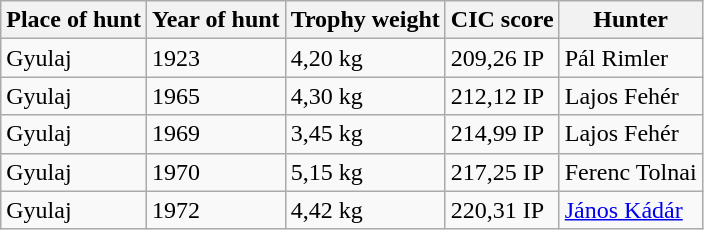<table class="wikitable">
<tr>
<th>Place of hunt</th>
<th>Year of hunt</th>
<th>Trophy weight</th>
<th>CIC score</th>
<th>Hunter</th>
</tr>
<tr>
<td>Gyulaj</td>
<td>1923</td>
<td>4,20 kg</td>
<td>209,26 IP</td>
<td>Pál Rimler</td>
</tr>
<tr>
<td>Gyulaj</td>
<td>1965</td>
<td>4,30 kg</td>
<td>212,12 IP</td>
<td>Lajos Fehér</td>
</tr>
<tr>
<td>Gyulaj</td>
<td>1969</td>
<td>3,45 kg</td>
<td>214,99 IP</td>
<td>Lajos Fehér</td>
</tr>
<tr>
<td>Gyulaj</td>
<td>1970</td>
<td>5,15 kg</td>
<td>217,25 IP</td>
<td>Ferenc Tolnai</td>
</tr>
<tr>
<td>Gyulaj</td>
<td>1972</td>
<td>4,42 kg</td>
<td>220,31 IP</td>
<td><a href='#'>János Kádár</a></td>
</tr>
</table>
